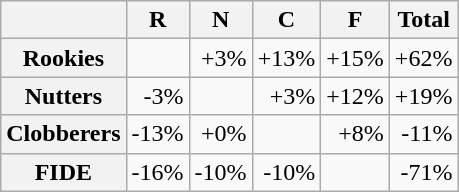<table class="wikitable">
<tr>
<th></th>
<th>R</th>
<th>N</th>
<th>C</th>
<th>F</th>
<th>Total</th>
</tr>
<tr style=text-align:right>
<th>Rookies</th>
<td></td>
<td>+3%</td>
<td>+13%</td>
<td>+15%</td>
<td>+62%</td>
</tr>
<tr style=text-align:right>
<th>Nutters</th>
<td>-3%</td>
<td></td>
<td>+3%</td>
<td>+12%</td>
<td>+19%</td>
</tr>
<tr style=text-align:right>
<th>Clobberers</th>
<td>-13%</td>
<td>+0%</td>
<td></td>
<td>+8%</td>
<td>-11%</td>
</tr>
<tr style=text-align:right>
<th>FIDE</th>
<td>-16%</td>
<td>-10%</td>
<td>-10%</td>
<td></td>
<td>-71%</td>
</tr>
</table>
